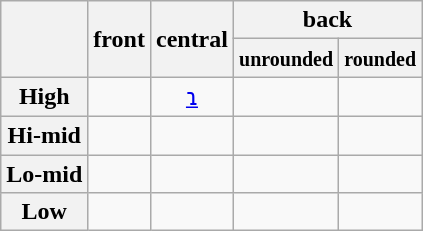<table class="wikitable" style="text-align: center">
<tr>
<th rowspan=2></th>
<th rowspan=2>front</th>
<th rowspan=2>central</th>
<th colspan=2>back</th>
</tr>
<tr>
<th><small>unrounded</small></th>
<th><small>rounded</small></th>
</tr>
<tr>
<th>High</th>
<td></td>
<td><a href='#'>ɿ</a></td>
<td></td>
<td></td>
</tr>
<tr>
<th>Hi-mid</th>
<td></td>
<td></td>
<td></td>
<td></td>
</tr>
<tr>
<th>Lo-mid</th>
<td></td>
<td></td>
<td></td>
<td></td>
</tr>
<tr>
<th>Low</th>
<td></td>
<td></td>
<td></td>
<td></td>
</tr>
</table>
